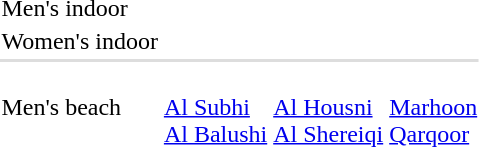<table>
<tr>
<td>Men's indoor<br></td>
<td></td>
<td></td>
<td></td>
</tr>
<tr>
<td>Women's indoor<br></td>
<td></td>
<td></td>
<td></td>
</tr>
<tr bgcolor=#DDDDDD>
<td colspan=7></td>
</tr>
<tr>
<td>Men's beach<br></td>
<td><br><a href='#'>Al Subhi</a><br><a href='#'>Al Balushi</a></td>
<td><br><a href='#'>Al Housni</a><br><a href='#'>Al Shereiqi</a></td>
<td><br><a href='#'>Marhoon</a><br><a href='#'>Qarqoor</a></td>
</tr>
</table>
